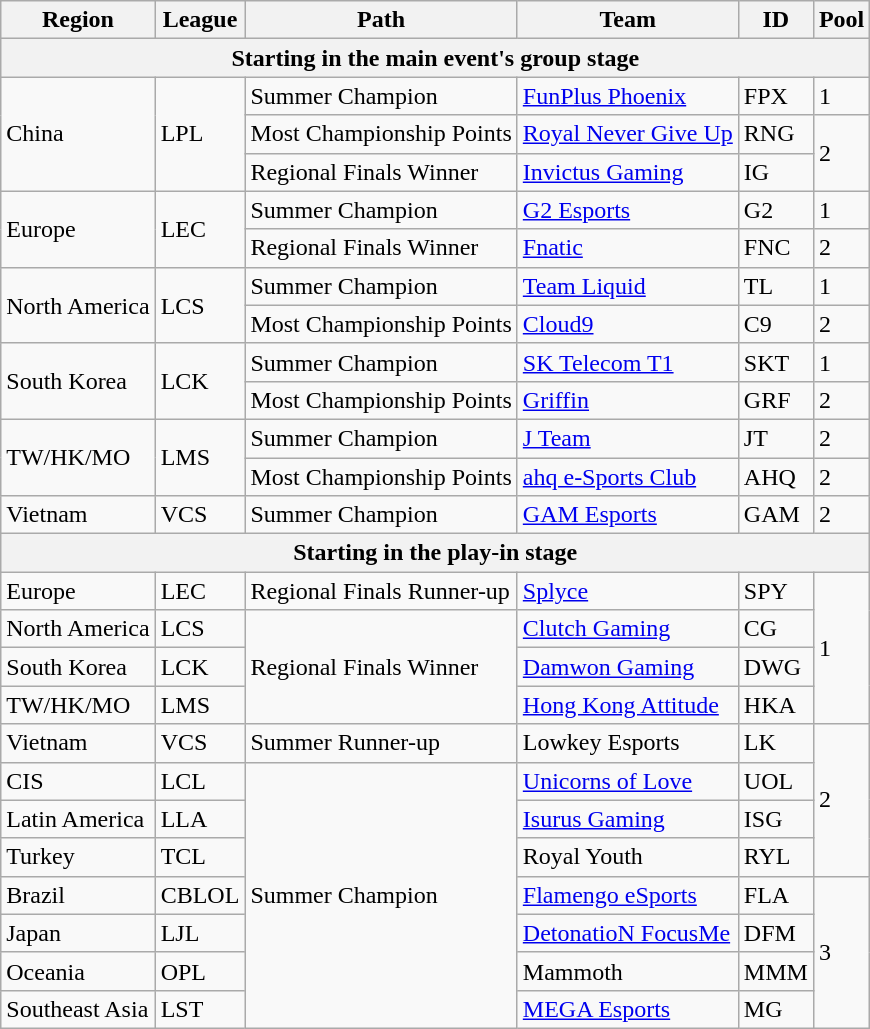<table class="wikitable" style="white-space:nowrap">
<tr>
<th>Region</th>
<th>League</th>
<th>Path</th>
<th>Team</th>
<th>ID</th>
<th>Pool</th>
</tr>
<tr>
<th colspan="6">Starting in the main event's group stage</th>
</tr>
<tr>
<td rowspan="3">China</td>
<td rowspan="3" title="League of Legends Pro League">LPL</td>
<td>Summer Champion</td>
<td> <a href='#'>FunPlus Phoenix</a></td>
<td>FPX</td>
<td>1</td>
</tr>
<tr>
<td>Most Championship Points</td>
<td> <a href='#'>Royal Never Give Up</a></td>
<td>RNG</td>
<td rowspan="2">2</td>
</tr>
<tr>
<td>Regional Finals Winner</td>
<td> <a href='#'>Invictus Gaming</a></td>
<td>IG</td>
</tr>
<tr>
<td rowspan="2">Europe</td>
<td rowspan="2" title="League of Legends European Championship">LEC</td>
<td>Summer Champion</td>
<td> <a href='#'>G2 Esports</a></td>
<td>G2</td>
<td>1</td>
</tr>
<tr>
<td>Regional Finals Winner</td>
<td> <a href='#'>Fnatic</a></td>
<td>FNC</td>
<td>2</td>
</tr>
<tr>
<td rowspan="2">North America</td>
<td rowspan="2" title="League of Legends Championship Series">LCS</td>
<td>Summer Champion</td>
<td> <a href='#'>Team Liquid</a></td>
<td>TL</td>
<td>1</td>
</tr>
<tr>
<td>Most Championship Points</td>
<td> <a href='#'>Cloud9</a></td>
<td>C9</td>
<td>2</td>
</tr>
<tr>
<td rowspan="2">South Korea</td>
<td rowspan="2" title="League of Legends Champions Korea">LCK</td>
<td>Summer Champion</td>
<td> <a href='#'>SK Telecom T1</a></td>
<td>SKT</td>
<td>1</td>
</tr>
<tr>
<td>Most Championship Points</td>
<td> <a href='#'>Griffin</a></td>
<td>GRF</td>
<td>2</td>
</tr>
<tr>
<td rowspan="2" title="Taiwan/Hong Kong/Macau">TW/HK/MO</td>
<td rowspan="2" title="League of Legends Master Series">LMS</td>
<td>Summer Champion</td>
<td> <a href='#'>J Team</a></td>
<td>JT</td>
<td>2</td>
</tr>
<tr>
<td>Most Championship Points</td>
<td> <a href='#'>ahq e-Sports Club</a></td>
<td>AHQ</td>
<td>2</td>
</tr>
<tr>
<td>Vietnam</td>
<td title="Vietnam Championship Series">VCS</td>
<td>Summer Champion</td>
<td> <a href='#'>GAM Esports</a></td>
<td>GAM</td>
<td>2</td>
</tr>
<tr>
<th colspan="6">Starting in the play-in stage</th>
</tr>
<tr>
<td>Europe</td>
<td title="League of Legends European Championship">LEC</td>
<td>Regional Finals Runner-up</td>
<td> <a href='#'>Splyce</a></td>
<td>SPY</td>
<td rowspan="4">1</td>
</tr>
<tr>
<td>North America</td>
<td title="League of Legends Championship Series">LCS</td>
<td rowspan="3">Regional Finals Winner</td>
<td> <a href='#'>Clutch Gaming</a></td>
<td>CG</td>
</tr>
<tr>
<td>South Korea</td>
<td title="League of Legends Champion Korea">LCK</td>
<td> <a href='#'>Damwon Gaming</a></td>
<td>DWG</td>
</tr>
<tr>
<td title="Taiwan/Hong Kong/Macau">TW/HK/MO</td>
<td title="League of Legends Master Series">LMS</td>
<td> <a href='#'>Hong Kong Attitude</a></td>
<td>HKA</td>
</tr>
<tr>
<td>Vietnam</td>
<td title="Vietnam Championship Series">VCS</td>
<td>Summer Runner-up</td>
<td> Lowkey Esports</td>
<td>LK</td>
<td rowspan="4">2</td>
</tr>
<tr>
<td title="Commonwealth of Independent States">CIS</td>
<td title="League of Legends Continental League">LCL</td>
<td rowspan="7">Summer Champion</td>
<td> <a href='#'>Unicorns of Love</a></td>
<td>UOL</td>
</tr>
<tr>
<td>Latin America</td>
<td title="Liga Latinoamérica">LLA</td>
<td> <a href='#'>Isurus Gaming</a></td>
<td>ISG</td>
</tr>
<tr>
<td>Turkey</td>
<td title="Turkish Championship League">TCL</td>
<td> Royal Youth</td>
<td>RYL</td>
</tr>
<tr>
<td>Brazil</td>
<td title="Campeonato Brasileiro de League of Legends">CBLOL</td>
<td> <a href='#'>Flamengo eSports</a></td>
<td>FLA</td>
<td rowspan="4">3</td>
</tr>
<tr>
<td>Japan</td>
<td title="League of Legends Japan League">LJL</td>
<td> <a href='#'>DetonatioN FocusMe</a></td>
<td>DFM</td>
</tr>
<tr>
<td>Oceania</td>
<td title="Oceanic Pro League">OPL</td>
<td> Mammoth</td>
<td>MMM</td>
</tr>
<tr>
<td>Southeast Asia</td>
<td title="League of Legends SEA Tour">LST</td>
<td> <a href='#'>MEGA Esports</a></td>
<td>MG</td>
</tr>
</table>
